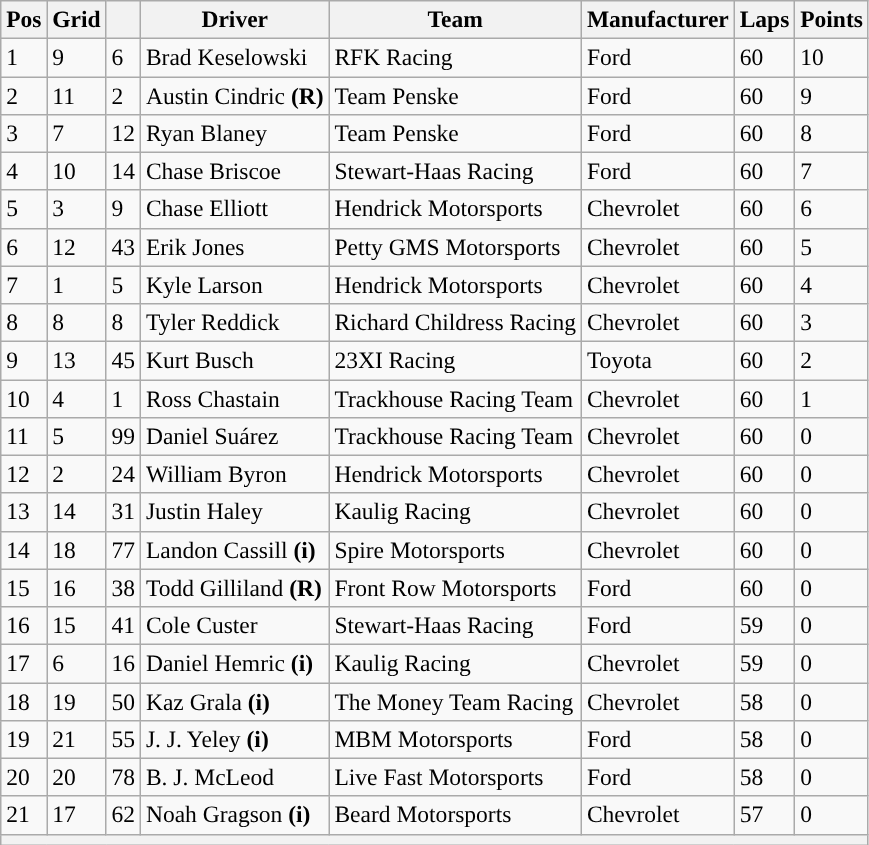<table class="wikitable" style="font-size:98%">
<tr>
<th>Pos</th>
<th>Grid</th>
<th></th>
<th>Driver</th>
<th>Team</th>
<th>Manufacturer</th>
<th>Laps</th>
<th>Points</th>
</tr>
<tr>
<td>1</td>
<td>9</td>
<td>6</td>
<td>Brad Keselowski</td>
<td>RFK Racing</td>
<td>Ford</td>
<td>60</td>
<td>10</td>
</tr>
<tr>
<td>2</td>
<td>11</td>
<td>2</td>
<td>Austin Cindric <strong>(R)</strong></td>
<td>Team Penske</td>
<td>Ford</td>
<td>60</td>
<td>9</td>
</tr>
<tr>
<td>3</td>
<td>7</td>
<td>12</td>
<td>Ryan Blaney</td>
<td>Team Penske</td>
<td>Ford</td>
<td>60</td>
<td>8</td>
</tr>
<tr>
<td>4</td>
<td>10</td>
<td>14</td>
<td>Chase Briscoe</td>
<td>Stewart-Haas Racing</td>
<td>Ford</td>
<td>60</td>
<td>7</td>
</tr>
<tr>
<td>5</td>
<td>3</td>
<td>9</td>
<td>Chase Elliott</td>
<td>Hendrick Motorsports</td>
<td>Chevrolet</td>
<td>60</td>
<td>6</td>
</tr>
<tr>
<td>6</td>
<td>12</td>
<td>43</td>
<td>Erik Jones</td>
<td>Petty GMS Motorsports</td>
<td>Chevrolet</td>
<td>60</td>
<td>5</td>
</tr>
<tr>
<td>7</td>
<td>1</td>
<td>5</td>
<td>Kyle Larson</td>
<td>Hendrick Motorsports</td>
<td>Chevrolet</td>
<td>60</td>
<td>4</td>
</tr>
<tr>
<td>8</td>
<td>8</td>
<td>8</td>
<td>Tyler Reddick</td>
<td>Richard Childress Racing</td>
<td>Chevrolet</td>
<td>60</td>
<td>3</td>
</tr>
<tr>
<td>9</td>
<td>13</td>
<td>45</td>
<td>Kurt Busch</td>
<td>23XI Racing</td>
<td>Toyota</td>
<td>60</td>
<td>2</td>
</tr>
<tr>
<td>10</td>
<td>4</td>
<td>1</td>
<td>Ross Chastain</td>
<td>Trackhouse Racing Team</td>
<td>Chevrolet</td>
<td>60</td>
<td>1</td>
</tr>
<tr>
<td>11</td>
<td>5</td>
<td>99</td>
<td>Daniel Suárez</td>
<td>Trackhouse Racing Team</td>
<td>Chevrolet</td>
<td>60</td>
<td>0</td>
</tr>
<tr>
<td>12</td>
<td>2</td>
<td>24</td>
<td>William Byron</td>
<td>Hendrick Motorsports</td>
<td>Chevrolet</td>
<td>60</td>
<td>0</td>
</tr>
<tr>
<td>13</td>
<td>14</td>
<td>31</td>
<td>Justin Haley</td>
<td>Kaulig Racing</td>
<td>Chevrolet</td>
<td>60</td>
<td>0</td>
</tr>
<tr>
<td>14</td>
<td>18</td>
<td>77</td>
<td>Landon Cassill <strong>(i)</strong></td>
<td>Spire Motorsports</td>
<td>Chevrolet</td>
<td>60</td>
<td>0</td>
</tr>
<tr>
<td>15</td>
<td>16</td>
<td>38</td>
<td>Todd Gilliland <strong>(R)</strong></td>
<td>Front Row Motorsports</td>
<td>Ford</td>
<td>60</td>
<td>0</td>
</tr>
<tr>
<td>16</td>
<td>15</td>
<td>41</td>
<td>Cole Custer</td>
<td>Stewart-Haas Racing</td>
<td>Ford</td>
<td>59</td>
<td>0</td>
</tr>
<tr>
<td>17</td>
<td>6</td>
<td>16</td>
<td>Daniel Hemric <strong>(i)</strong></td>
<td>Kaulig Racing</td>
<td>Chevrolet</td>
<td>59</td>
<td>0</td>
</tr>
<tr>
<td>18</td>
<td>19</td>
<td>50</td>
<td>Kaz Grala <strong>(i)</strong></td>
<td>The Money Team Racing</td>
<td>Chevrolet</td>
<td>58</td>
<td>0</td>
</tr>
<tr>
<td>19</td>
<td>21</td>
<td>55</td>
<td>J. J. Yeley <strong>(i)</strong></td>
<td>MBM Motorsports</td>
<td>Ford</td>
<td>58</td>
<td>0</td>
</tr>
<tr>
<td>20</td>
<td>20</td>
<td>78</td>
<td>B. J. McLeod</td>
<td>Live Fast Motorsports</td>
<td>Ford</td>
<td>58</td>
<td>0</td>
</tr>
<tr>
<td>21</td>
<td>17</td>
<td>62</td>
<td>Noah Gragson <strong>(i)</strong></td>
<td>Beard Motorsports</td>
<td>Chevrolet</td>
<td>57</td>
<td>0</td>
</tr>
<tr>
<th colspan="8"></th>
</tr>
</table>
